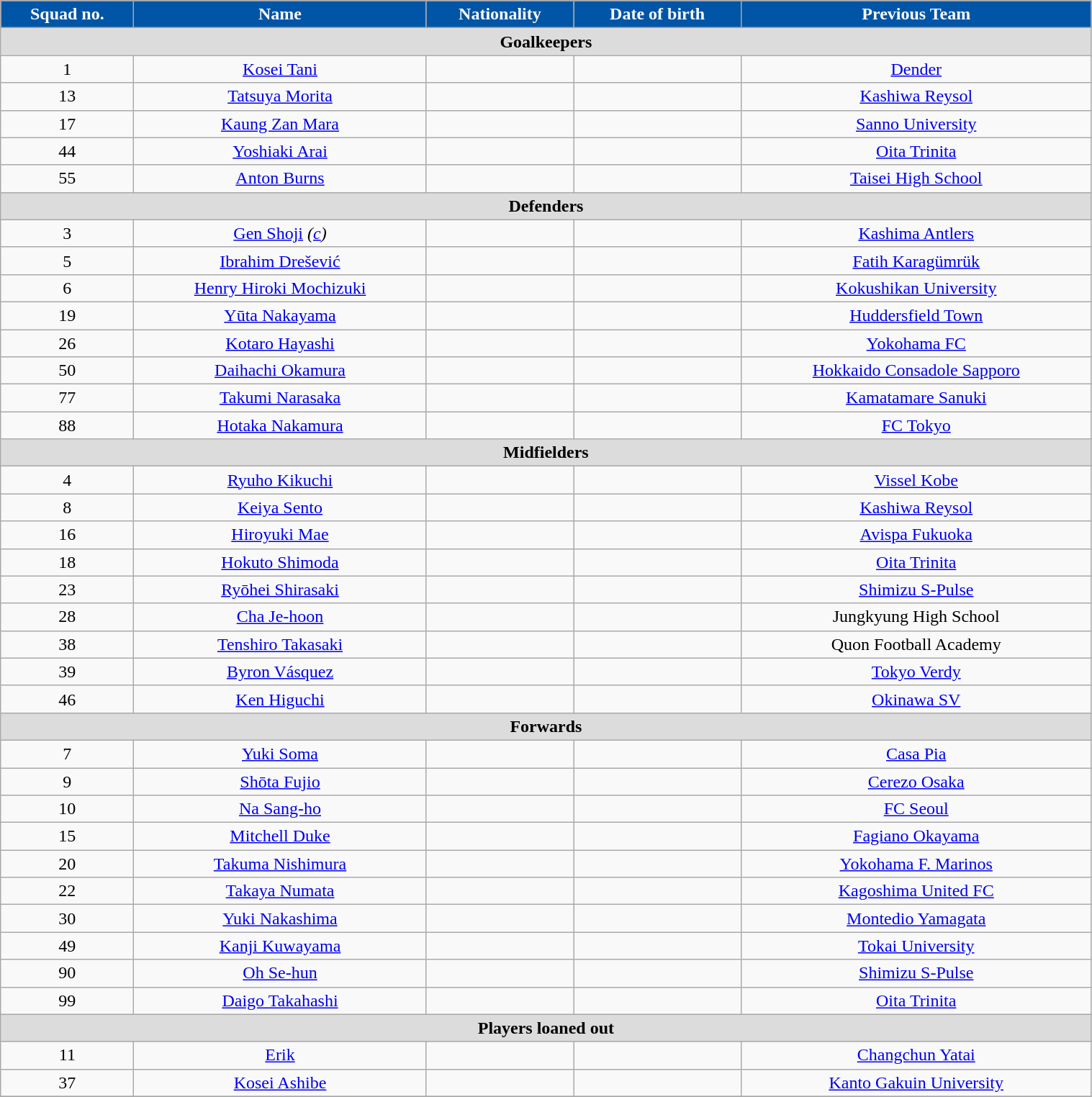<table class="wikitable" style="text-align:center;width:80%">
<tr>
<th style="background:#0055A6; color:#FFFFFF; text-align:center;">Squad no.</th>
<th style="background:#0055A6; color:#FFFFFF; text-align:center;">Name</th>
<th style="background:#0055A6; color:#FFFFFF; text-align:center;">Nationality</th>
<th style="background:#0055A6; color:#FFFFFF; text-align:center;">Date of birth</th>
<th style="background:#0055A6; color:#FFFFFF; text-align:center;">Previous Team</th>
</tr>
<tr>
<th colspan="5" style="background:#dcdcdc; text-align:center;">Goalkeepers</th>
</tr>
<tr>
<td>1</td>
<td><a href='#'>Kosei Tani</a></td>
<td></td>
<td></td>
<td> <a href='#'>Dender</a></td>
</tr>
<tr>
<td>13</td>
<td><a href='#'>Tatsuya Morita</a></td>
<td></td>
<td></td>
<td> <a href='#'>Kashiwa Reysol</a></td>
</tr>
<tr>
<td>17</td>
<td><a href='#'>Kaung Zan Mara</a></td>
<td></td>
<td></td>
<td> <a href='#'>Sanno University</a></td>
</tr>
<tr>
<td>44</td>
<td><a href='#'>Yoshiaki Arai</a></td>
<td></td>
<td></td>
<td> <a href='#'>Oita Trinita</a></td>
</tr>
<tr>
<td>55</td>
<td><a href='#'>Anton Burns</a></td>
<td></td>
<td></td>
<td> <a href='#'>Taisei High School</a></td>
</tr>
<tr>
<th colspan="5" style="background:#dcdcdc; text-align:center;">Defenders</th>
</tr>
<tr>
<td>3</td>
<td><a href='#'>Gen Shoji</a> <em>(<a href='#'>c</a>)</em></td>
<td></td>
<td></td>
<td> <a href='#'>Kashima Antlers</a></td>
</tr>
<tr>
<td>5</td>
<td><a href='#'>Ibrahim Drešević</a></td>
<td></td>
<td></td>
<td> <a href='#'>Fatih Karagümrük</a></td>
</tr>
<tr>
<td>6</td>
<td><a href='#'>Henry Hiroki Mochizuki</a></td>
<td></td>
<td></td>
<td> <a href='#'>Kokushikan University</a></td>
</tr>
<tr>
<td>19</td>
<td><a href='#'>Yūta Nakayama</a></td>
<td></td>
<td></td>
<td> <a href='#'>Huddersfield Town</a></td>
</tr>
<tr>
<td>26</td>
<td><a href='#'>Kotaro Hayashi</a></td>
<td></td>
<td></td>
<td> <a href='#'>Yokohama FC</a></td>
</tr>
<tr>
<td>50</td>
<td><a href='#'>Daihachi Okamura</a></td>
<td></td>
<td></td>
<td> <a href='#'>Hokkaido Consadole Sapporo</a></td>
</tr>
<tr>
<td>77</td>
<td><a href='#'>Takumi Narasaka</a></td>
<td></td>
<td></td>
<td> <a href='#'>Kamatamare Sanuki</a></td>
</tr>
<tr>
<td>88</td>
<td><a href='#'>Hotaka Nakamura</a></td>
<td></td>
<td></td>
<td> <a href='#'>FC Tokyo</a></td>
</tr>
<tr>
<th colspan="5" style="background:#dcdcdc; text-align:center;">Midfielders</th>
</tr>
<tr>
<td>4</td>
<td><a href='#'>Ryuho Kikuchi</a></td>
<td></td>
<td></td>
<td> <a href='#'>Vissel Kobe</a></td>
</tr>
<tr>
<td>8</td>
<td><a href='#'>Keiya Sento</a></td>
<td></td>
<td></td>
<td> <a href='#'>Kashiwa Reysol</a></td>
</tr>
<tr>
<td>16</td>
<td><a href='#'>Hiroyuki Mae</a></td>
<td></td>
<td></td>
<td> <a href='#'>Avispa Fukuoka</a></td>
</tr>
<tr>
<td>18</td>
<td><a href='#'>Hokuto Shimoda</a></td>
<td></td>
<td></td>
<td> <a href='#'>Oita Trinita</a></td>
</tr>
<tr>
<td>23</td>
<td><a href='#'>Ryōhei Shirasaki</a></td>
<td></td>
<td></td>
<td> <a href='#'>Shimizu S-Pulse</a></td>
</tr>
<tr>
<td>28</td>
<td><a href='#'>Cha Je-hoon</a></td>
<td></td>
<td></td>
<td> Jungkyung High School</td>
</tr>
<tr>
<td>38</td>
<td><a href='#'>Tenshiro Takasaki</a></td>
<td></td>
<td></td>
<td> Quon Football Academy</td>
</tr>
<tr>
<td>39</td>
<td><a href='#'>Byron Vásquez</a></td>
<td></td>
<td></td>
<td> <a href='#'>Tokyo Verdy</a></td>
</tr>
<tr>
<td>46</td>
<td><a href='#'>Ken Higuchi</a></td>
<td></td>
<td></td>
<td> <a href='#'>Okinawa SV</a></td>
</tr>
<tr>
<th colspan="12" style="background:#dcdcdc; text-align:center;">Forwards</th>
</tr>
<tr>
<td>7</td>
<td><a href='#'>Yuki Soma</a></td>
<td></td>
<td></td>
<td> <a href='#'>Casa Pia</a></td>
</tr>
<tr>
<td>9</td>
<td><a href='#'>Shōta Fujio</a></td>
<td></td>
<td></td>
<td> <a href='#'>Cerezo Osaka</a></td>
</tr>
<tr>
<td>10</td>
<td><a href='#'>Na Sang-ho</a></td>
<td></td>
<td></td>
<td> <a href='#'>FC Seoul</a></td>
</tr>
<tr>
<td>15</td>
<td><a href='#'>Mitchell Duke</a></td>
<td></td>
<td></td>
<td> <a href='#'>Fagiano Okayama</a></td>
</tr>
<tr>
<td>20</td>
<td><a href='#'>Takuma Nishimura</a></td>
<td></td>
<td></td>
<td> <a href='#'>Yokohama F. Marinos</a></td>
</tr>
<tr>
<td>22</td>
<td><a href='#'>Takaya Numata</a></td>
<td></td>
<td></td>
<td> <a href='#'>Kagoshima United FC</a></td>
</tr>
<tr>
<td>30</td>
<td><a href='#'>Yuki Nakashima</a></td>
<td></td>
<td></td>
<td> <a href='#'>Montedio Yamagata</a></td>
</tr>
<tr>
<td>49</td>
<td><a href='#'>Kanji Kuwayama</a></td>
<td></td>
<td></td>
<td> <a href='#'>Tokai University</a></td>
</tr>
<tr>
<td>90</td>
<td><a href='#'>Oh Se-hun</a></td>
<td></td>
<td></td>
<td> <a href='#'>Shimizu S-Pulse</a></td>
</tr>
<tr>
<td>99</td>
<td><a href='#'>Daigo Takahashi</a></td>
<td></td>
<td></td>
<td> <a href='#'>Oita Trinita</a></td>
</tr>
<tr>
<th colspan="12" style="background:#dcdcdc; text-align:center;">Players loaned out</th>
</tr>
<tr>
<td>11</td>
<td><a href='#'>Erik</a></td>
<td></td>
<td></td>
<td> <a href='#'>Changchun Yatai</a></td>
</tr>
<tr>
<td>37</td>
<td><a href='#'>Kosei Ashibe</a></td>
<td></td>
<td></td>
<td> <a href='#'>Kanto Gakuin University</a></td>
</tr>
<tr>
</tr>
</table>
